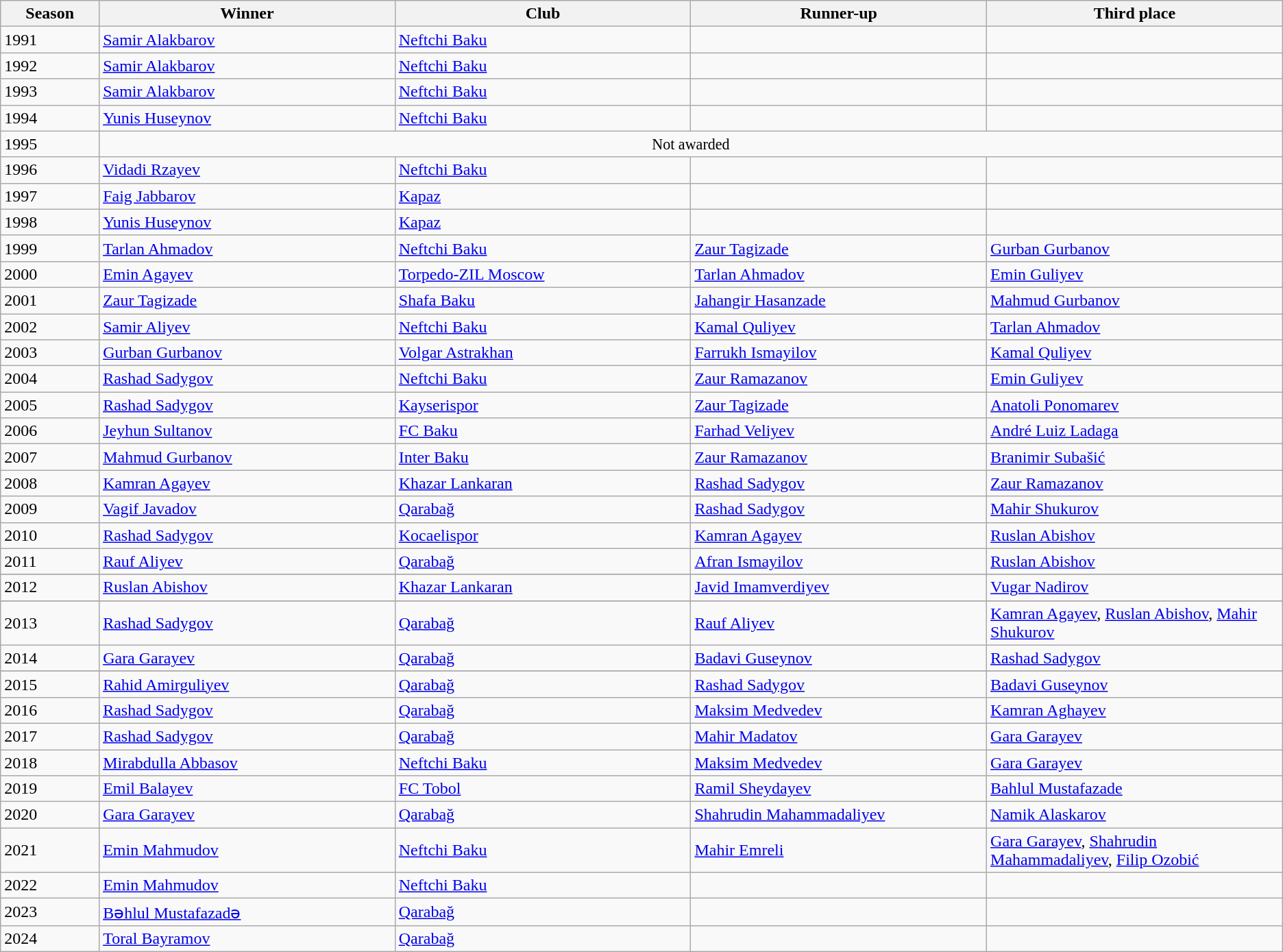<table class="wikitable">
<tr>
<th width=5%>Season</th>
<th width=15%>Winner</th>
<th width=15%>Club</th>
<th width=15%>Runner-up</th>
<th width=15%>Third place</th>
</tr>
<tr>
<td>1991</td>
<td><a href='#'>Samir Alakbarov</a></td>
<td> <a href='#'>Neftchi Baku</a></td>
<td></td>
<td></td>
</tr>
<tr>
<td>1992</td>
<td><a href='#'>Samir Alakbarov</a></td>
<td> <a href='#'>Neftchi Baku</a></td>
<td></td>
<td></td>
</tr>
<tr>
<td>1993</td>
<td><a href='#'>Samir Alakbarov</a></td>
<td> <a href='#'>Neftchi Baku</a></td>
<td></td>
<td></td>
</tr>
<tr>
<td>1994</td>
<td><a href='#'>Yunis Huseynov</a></td>
<td> <a href='#'>Neftchi Baku</a></td>
<td></td>
<td></td>
</tr>
<tr>
<td>1995</td>
<td colspan=45 style="font-size: 92%; text-align: center;">Not awarded</td>
</tr>
<tr>
<td>1996</td>
<td><a href='#'>Vidadi Rzayev</a></td>
<td> <a href='#'>Neftchi Baku</a></td>
<td></td>
<td></td>
</tr>
<tr>
<td>1997</td>
<td><a href='#'>Faig Jabbarov</a></td>
<td> <a href='#'>Kapaz</a></td>
<td></td>
<td></td>
</tr>
<tr>
<td>1998</td>
<td><a href='#'>Yunis Huseynov</a></td>
<td> <a href='#'>Kapaz</a></td>
<td></td>
<td></td>
</tr>
<tr>
<td>1999</td>
<td><a href='#'>Tarlan Ahmadov</a></td>
<td> <a href='#'>Neftchi Baku</a></td>
<td><a href='#'>Zaur Tagizade</a></td>
<td><a href='#'>Gurban Gurbanov</a></td>
</tr>
<tr>
<td>2000</td>
<td><a href='#'>Emin Agayev</a></td>
<td> <a href='#'>Torpedo-ZIL Moscow</a></td>
<td><a href='#'>Tarlan Ahmadov</a></td>
<td><a href='#'>Emin Guliyev</a></td>
</tr>
<tr>
<td>2001</td>
<td><a href='#'>Zaur Tagizade</a></td>
<td> <a href='#'>Shafa Baku</a></td>
<td><a href='#'>Jahangir Hasanzade</a></td>
<td><a href='#'>Mahmud Gurbanov</a></td>
</tr>
<tr>
<td>2002</td>
<td><a href='#'>Samir Aliyev</a></td>
<td> <a href='#'>Neftchi Baku</a></td>
<td><a href='#'>Kamal Quliyev</a></td>
<td><a href='#'>Tarlan Ahmadov</a></td>
</tr>
<tr>
<td>2003</td>
<td><a href='#'>Gurban Gurbanov</a></td>
<td> <a href='#'>Volgar Astrakhan</a></td>
<td><a href='#'>Farrukh Ismayilov</a></td>
<td><a href='#'>Kamal Quliyev</a></td>
</tr>
<tr>
<td>2004</td>
<td><a href='#'>Rashad Sadygov</a></td>
<td> <a href='#'>Neftchi Baku</a></td>
<td><a href='#'>Zaur Ramazanov</a></td>
<td><a href='#'>Emin Guliyev</a></td>
</tr>
<tr>
<td>2005</td>
<td><a href='#'>Rashad Sadygov</a></td>
<td> <a href='#'>Kayserispor</a></td>
<td><a href='#'>Zaur Tagizade</a></td>
<td><a href='#'>Anatoli Ponomarev</a></td>
</tr>
<tr>
<td>2006</td>
<td><a href='#'>Jeyhun Sultanov</a></td>
<td> <a href='#'>FC Baku</a></td>
<td><a href='#'>Farhad Veliyev</a></td>
<td><a href='#'>André Luiz Ladaga</a></td>
</tr>
<tr>
<td>2007</td>
<td><a href='#'>Mahmud Gurbanov</a></td>
<td> <a href='#'>Inter Baku</a></td>
<td><a href='#'>Zaur Ramazanov</a></td>
<td><a href='#'>Branimir Subašić</a></td>
</tr>
<tr>
<td>2008</td>
<td><a href='#'>Kamran Agayev</a></td>
<td> <a href='#'>Khazar Lankaran</a></td>
<td><a href='#'>Rashad Sadygov</a></td>
<td><a href='#'>Zaur Ramazanov</a></td>
</tr>
<tr>
<td>2009</td>
<td><a href='#'>Vagif Javadov</a></td>
<td> <a href='#'>Qarabağ</a></td>
<td><a href='#'>Rashad Sadygov</a></td>
<td><a href='#'>Mahir Shukurov</a></td>
</tr>
<tr>
<td>2010</td>
<td><a href='#'>Rashad Sadygov</a></td>
<td> <a href='#'>Kocaelispor</a></td>
<td><a href='#'>Kamran Agayev</a></td>
<td><a href='#'>Ruslan Abishov</a></td>
</tr>
<tr>
<td>2011</td>
<td><a href='#'>Rauf Aliyev</a></td>
<td> <a href='#'>Qarabağ</a></td>
<td><a href='#'>Afran Ismayilov</a></td>
<td><a href='#'>Ruslan Abishov</a></td>
</tr>
<tr>
</tr>
<tr>
<td>2012</td>
<td><a href='#'>Ruslan Abishov</a></td>
<td> <a href='#'>Khazar Lankaran</a></td>
<td><a href='#'>Javid Imamverdiyev</a></td>
<td><a href='#'>Vugar Nadirov</a></td>
</tr>
<tr>
</tr>
<tr>
<td>2013</td>
<td><a href='#'>Rashad Sadygov</a></td>
<td> <a href='#'>Qarabağ</a></td>
<td><a href='#'>Rauf Aliyev</a></td>
<td><a href='#'>Kamran Agayev</a>, <a href='#'>Ruslan Abishov</a>, <a href='#'>Mahir Shukurov</a></td>
</tr>
<tr>
<td>2014</td>
<td><a href='#'>Gara Garayev</a></td>
<td> <a href='#'>Qarabağ</a></td>
<td><a href='#'>Badavi Guseynov</a></td>
<td><a href='#'>Rashad Sadygov</a></td>
</tr>
<tr>
</tr>
<tr>
<td>2015</td>
<td><a href='#'>Rahid Amirguliyev</a></td>
<td> <a href='#'>Qarabağ</a></td>
<td><a href='#'>Rashad Sadygov</a></td>
<td><a href='#'>Badavi Guseynov</a></td>
</tr>
<tr>
<td>2016</td>
<td><a href='#'>Rashad Sadygov</a></td>
<td> <a href='#'>Qarabağ</a></td>
<td><a href='#'>Maksim Medvedev</a></td>
<td><a href='#'>Kamran Aghayev</a></td>
</tr>
<tr>
<td>2017</td>
<td><a href='#'>Rashad Sadygov</a></td>
<td> <a href='#'>Qarabağ</a></td>
<td><a href='#'>Mahir Madatov</a></td>
<td><a href='#'>Gara Garayev</a></td>
</tr>
<tr>
<td>2018</td>
<td><a href='#'>Mirabdulla Abbasov</a></td>
<td> <a href='#'>Neftchi Baku</a></td>
<td><a href='#'>Maksim Medvedev</a></td>
<td><a href='#'>Gara Garayev</a></td>
</tr>
<tr>
<td>2019</td>
<td><a href='#'>Emil Balayev</a></td>
<td> <a href='#'>FC Tobol</a></td>
<td><a href='#'>Ramil Sheydayev</a></td>
<td><a href='#'>Bahlul Mustafazade</a></td>
</tr>
<tr>
<td>2020</td>
<td><a href='#'>Gara Garayev</a></td>
<td> <a href='#'>Qarabağ</a></td>
<td><a href='#'>Shahrudin Mahammadaliyev</a></td>
<td><a href='#'>Namik Alaskarov</a></td>
</tr>
<tr>
<td>2021</td>
<td><a href='#'>Emin Mahmudov</a></td>
<td> <a href='#'>Neftchi Baku</a></td>
<td><a href='#'>Mahir Emreli</a></td>
<td><a href='#'>Gara Garayev</a>, <a href='#'>Shahrudin Mahammadaliyev</a>, <a href='#'>Filip Ozobić</a></td>
</tr>
<tr>
<td>2022</td>
<td><a href='#'>Emin Mahmudov</a></td>
<td> <a href='#'>Neftchi Baku</a></td>
<td></td>
<td></td>
</tr>
<tr>
<td>2023</td>
<td><a href='#'>Bəhlul Mustafazadə</a></td>
<td> <a href='#'>Qarabağ</a></td>
<td></td>
<td></td>
</tr>
<tr>
<td>2024</td>
<td><a href='#'>Toral Bayramov</a></td>
<td> <a href='#'>Qarabağ</a></td>
<td></td>
<td></td>
</tr>
</table>
